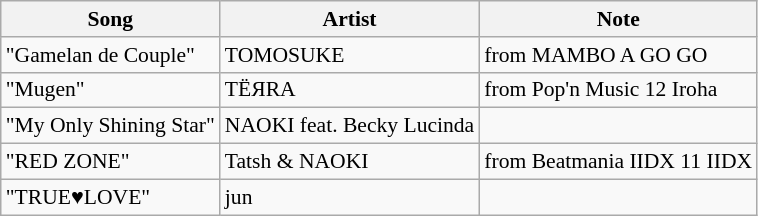<table class="wikitable sortable" style="font-size:90%;">
<tr>
<th>Song</th>
<th>Artist</th>
<th>Note</th>
</tr>
<tr>
<td>"Gamelan de Couple"</td>
<td>TOMOSUKE</td>
<td>from MAMBO A GO GO</td>
</tr>
<tr>
<td>"Mugen"</td>
<td>TЁЯRA</td>
<td>from Pop'n Music 12 Iroha</td>
</tr>
<tr>
<td>"My Only Shining Star"</td>
<td>NAOKI feat. Becky Lucinda</td>
</tr>
<tr>
<td>"RED ZONE"</td>
<td>Tatsh & NAOKI</td>
<td>from Beatmania IIDX 11 IIDX</td>
</tr>
<tr>
<td>"TRUE♥LOVE"</td>
<td>jun</td>
</tr>
</table>
